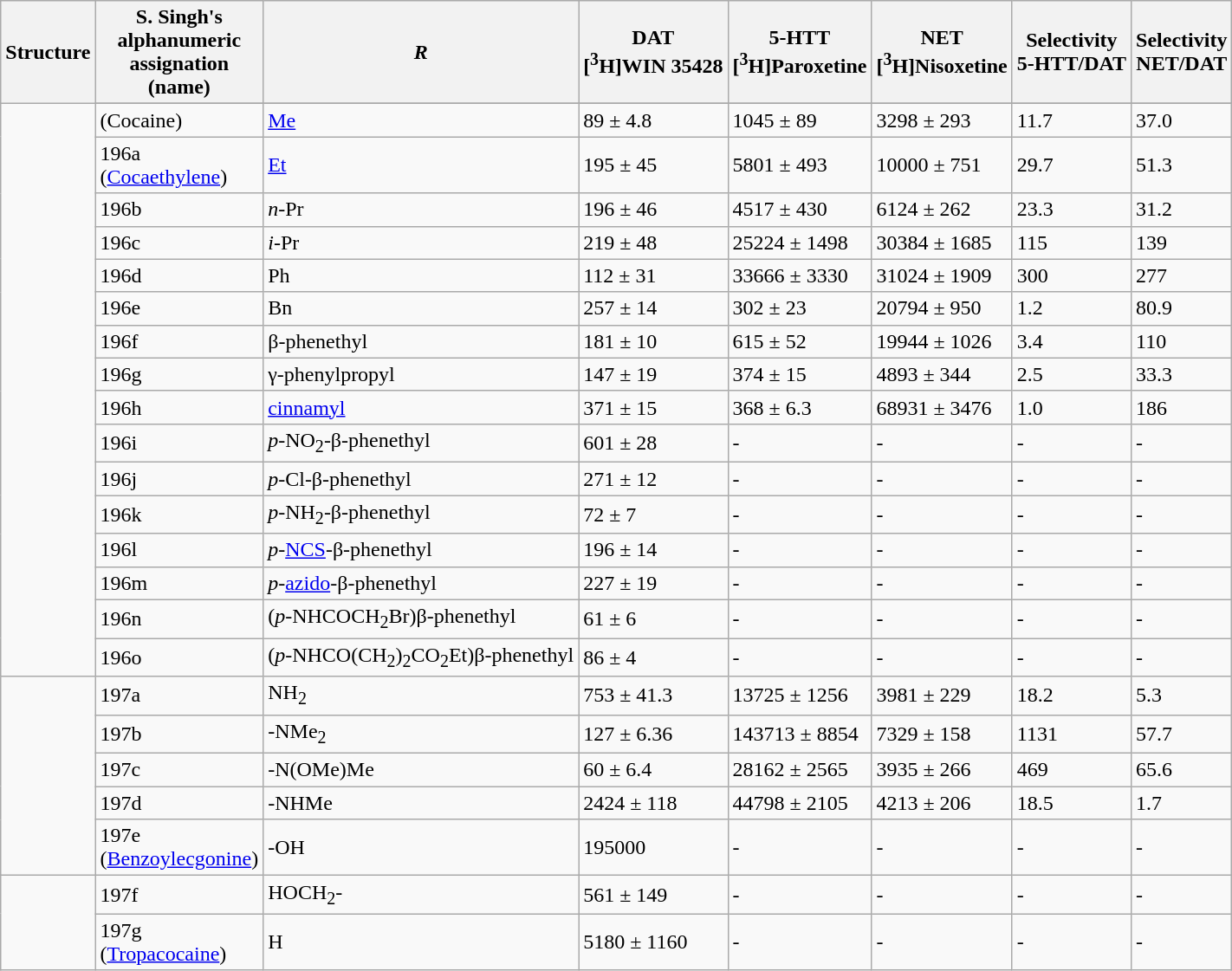<table class="wikitable sortable">
<tr>
<th>Structure</th>
<th>S. Singh's<br>alphanumeric<br>assignation<br>(name)</th>
<th><em>R</em></th>
<th>DAT<br>[<sup>3</sup>H]WIN 35428</th>
<th>5-HTT<br>[<sup>3</sup>H]Paroxetine</th>
<th>NET<br>[<sup>3</sup>H]Nisoxetine</th>
<th>Selectivity<br>5-HTT/DAT</th>
<th>Selectivity<br>NET/DAT</th>
</tr>
<tr>
<td rowspan=17></td>
</tr>
<tr>
<td>(Cocaine)</td>
<td><a href='#'>Me</a></td>
<td>89 ± 4.8</td>
<td>1045 ± 89</td>
<td>3298 ± 293</td>
<td>11.7</td>
<td>37.0</td>
</tr>
<tr>
<td>196a<br>(<a href='#'>Cocaethylene</a>)</td>
<td><a href='#'>Et</a></td>
<td>195 ± 45</td>
<td>5801 ± 493</td>
<td>10000 ± 751</td>
<td>29.7</td>
<td>51.3</td>
</tr>
<tr>
<td>196b</td>
<td><em>n</em>-Pr</td>
<td>196 ± 46</td>
<td>4517 ± 430</td>
<td>6124 ± 262</td>
<td>23.3</td>
<td>31.2</td>
</tr>
<tr>
<td>196c</td>
<td><em>i</em>-Pr</td>
<td>219 ± 48</td>
<td>25224 ± 1498</td>
<td>30384 ± 1685</td>
<td>115</td>
<td>139</td>
</tr>
<tr>
<td>196d</td>
<td>Ph</td>
<td>112 ± 31</td>
<td>33666 ± 3330</td>
<td>31024 ± 1909</td>
<td>300</td>
<td>277</td>
</tr>
<tr>
<td>196e</td>
<td>Bn</td>
<td>257 ± 14</td>
<td>302 ± 23</td>
<td>20794 ± 950</td>
<td>1.2</td>
<td>80.9</td>
</tr>
<tr>
<td>196f</td>
<td>β-phenethyl</td>
<td>181 ± 10</td>
<td>615 ± 52</td>
<td>19944 ± 1026</td>
<td>3.4</td>
<td>110</td>
</tr>
<tr>
<td>196g</td>
<td>γ-phenylpropyl</td>
<td>147 ± 19</td>
<td>374 ± 15</td>
<td>4893 ± 344</td>
<td>2.5</td>
<td>33.3</td>
</tr>
<tr>
<td>196h</td>
<td><a href='#'>cinnamyl</a></td>
<td>371 ± 15</td>
<td>368 ± 6.3</td>
<td>68931 ± 3476</td>
<td>1.0</td>
<td>186</td>
</tr>
<tr>
<td>196i</td>
<td><em>p</em>-NO<sub>2</sub>-β-phenethyl</td>
<td>601 ± 28</td>
<td>-</td>
<td>-</td>
<td>-</td>
<td>-</td>
</tr>
<tr>
<td>196j</td>
<td><em>p</em>-Cl-β-phenethyl</td>
<td>271 ± 12</td>
<td>-</td>
<td>-</td>
<td>-</td>
<td>-</td>
</tr>
<tr>
<td>196k</td>
<td><em>p</em>-NH<sub>2</sub>-β-phenethyl</td>
<td>72 ± 7</td>
<td>-</td>
<td>-</td>
<td>-</td>
<td>-</td>
</tr>
<tr>
<td>196l</td>
<td><em>p</em>-<a href='#'>NCS</a>-β-phenethyl</td>
<td>196 ± 14</td>
<td>-</td>
<td>-</td>
<td>-</td>
<td>-</td>
</tr>
<tr>
<td>196m</td>
<td><em>p</em>-<a href='#'>azido</a>-β-phenethyl</td>
<td>227 ± 19</td>
<td>-</td>
<td>-</td>
<td>-</td>
<td>-</td>
</tr>
<tr>
<td>196n</td>
<td>(<em>p</em>-NHCOCH<sub>2</sub>Br)β-phenethyl</td>
<td>61 ± 6</td>
<td>-</td>
<td>-</td>
<td>-</td>
<td>-</td>
</tr>
<tr>
<td>196o</td>
<td>(<em>p</em>-NHCO(CH<sub>2</sub>)<sub>2</sub>CO<sub>2</sub>Et)β-phenethyl</td>
<td>86 ± 4</td>
<td>-</td>
<td>-</td>
<td>-</td>
<td>-</td>
</tr>
<tr>
<td rowspan=5></td>
<td>197a</td>
<td>NH<sub>2</sub></td>
<td>753 ± 41.3</td>
<td>13725 ± 1256</td>
<td>3981 ± 229</td>
<td>18.2</td>
<td>5.3</td>
</tr>
<tr>
<td>197b</td>
<td>-NMe<sub>2</sub></td>
<td>127 ± 6.36</td>
<td>143713 ± 8854</td>
<td>7329 ± 158</td>
<td>1131</td>
<td>57.7</td>
</tr>
<tr>
<td>197c</td>
<td>-N(OMe)Me</td>
<td>60 ± 6.4</td>
<td>28162 ± 2565</td>
<td>3935 ± 266</td>
<td>469</td>
<td>65.6</td>
</tr>
<tr>
<td>197d</td>
<td>-NHMe</td>
<td>2424 ± 118</td>
<td>44798 ± 2105</td>
<td>4213 ± 206</td>
<td>18.5</td>
<td>1.7</td>
</tr>
<tr>
<td>197e<br>(<a href='#'>Benzoylecgonine</a>)</td>
<td>-OH</td>
<td>195000</td>
<td>-</td>
<td>-</td>
<td>-</td>
<td>-</td>
</tr>
<tr>
<td rowspan=2></td>
<td>197f</td>
<td>HOCH<sub>2</sub>-</td>
<td>561 ± 149</td>
<td>-</td>
<td>-</td>
<td>-</td>
<td>-</td>
</tr>
<tr>
<td>197g<br>(<a href='#'>Tropacocaine</a>)</td>
<td>H</td>
<td>5180 ± 1160</td>
<td>-</td>
<td>-</td>
<td>-</td>
<td>-</td>
</tr>
</table>
